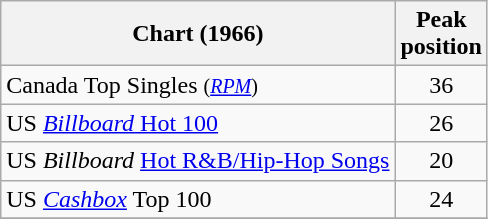<table class="wikitable sortable">
<tr>
<th>Chart (1966)</th>
<th>Peak<br>position</th>
</tr>
<tr>
<td>Canada Top Singles <small>(<em><a href='#'>RPM</a></em>)</small></td>
<td align="center">36</td>
</tr>
<tr>
<td>US <a href='#'><em>Billboard</em> Hot 100</a></td>
<td align="center">26</td>
</tr>
<tr>
<td>US <em>Billboard</em> <a href='#'>Hot R&B/Hip-Hop Songs</a></td>
<td align="center">20</td>
</tr>
<tr>
<td>US <em><a href='#'>Cashbox</a></em> Top 100</td>
<td align="center">24</td>
</tr>
<tr>
</tr>
</table>
